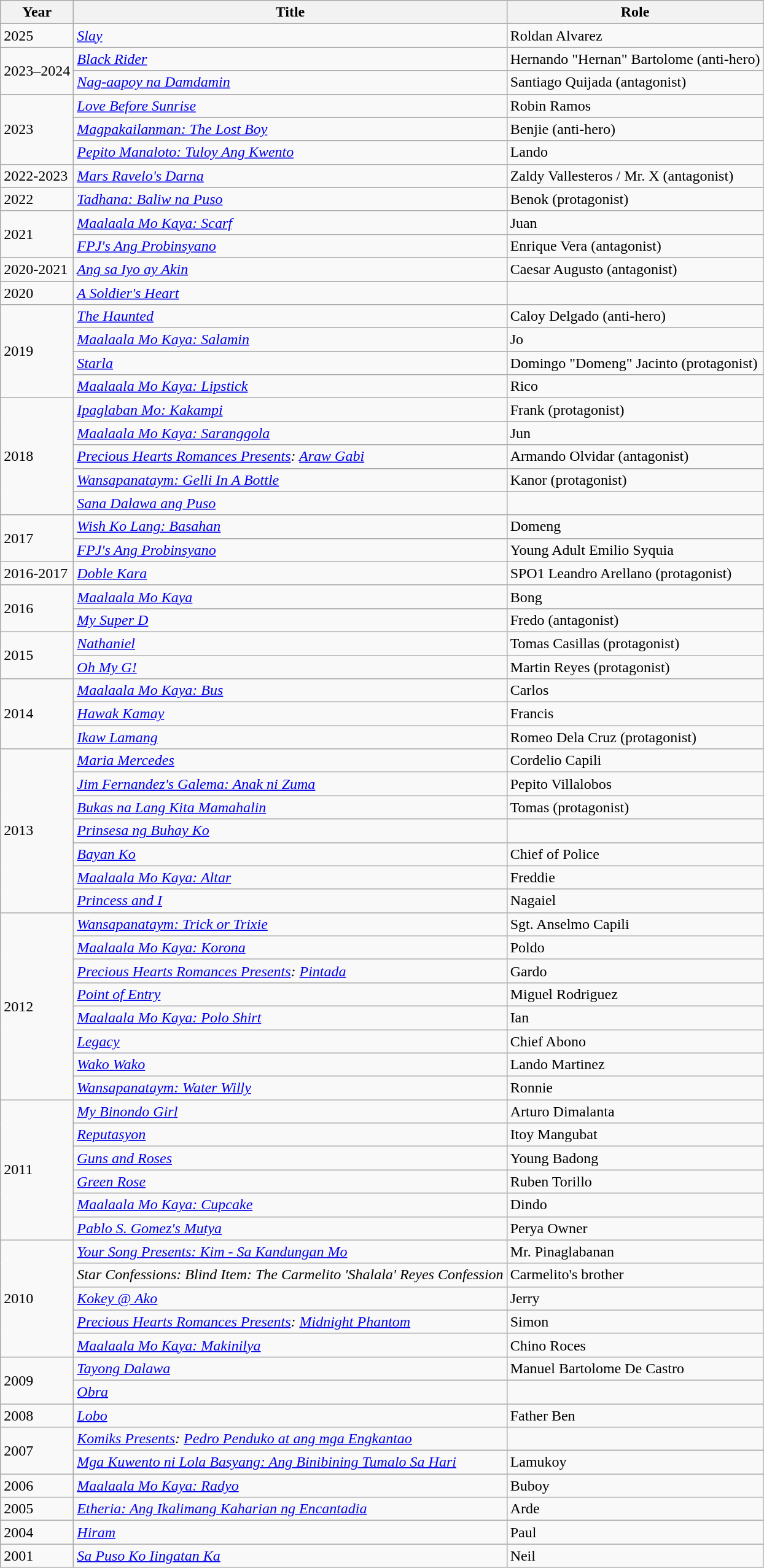<table class="wikitable">
<tr>
<th>Year</th>
<th>Title</th>
<th>Role</th>
</tr>
<tr>
<td>2025</td>
<td><a href='#'><em>Slay</em></a></td>
<td>Roldan Alvarez</td>
</tr>
<tr>
<td rowspan="2">2023–2024</td>
<td><em><a href='#'>Black Rider</a></em></td>
<td>Hernando "Hernan" Bartolome (anti-hero)</td>
</tr>
<tr>
<td><em><a href='#'>Nag-aapoy na Damdamin</a></em></td>
<td>Santiago Quijada (antagonist)</td>
</tr>
<tr>
<td rowspan="3">2023</td>
<td><em><a href='#'>Love Before Sunrise</a></em></td>
<td>Robin Ramos</td>
</tr>
<tr>
<td><em><a href='#'>Magpakailanman: The Lost Boy</a></em></td>
<td>Benjie (anti-hero)</td>
</tr>
<tr>
<td><em><a href='#'>Pepito Manaloto: Tuloy Ang Kwento</a></em></td>
<td>Lando</td>
</tr>
<tr>
<td>2022-2023</td>
<td><em> <a href='#'>Mars Ravelo's Darna</a></em></td>
<td>Zaldy Vallesteros / Mr. X (antagonist)</td>
</tr>
<tr>
<td>2022</td>
<td><a href='#'><em>Tadhana: Baliw na Puso</em></a></td>
<td>Benok (protagonist)</td>
</tr>
<tr>
<td rowspan="2">2021</td>
<td><em><a href='#'>Maalaala Mo Kaya: Scarf</a></em></td>
<td>Juan</td>
</tr>
<tr>
<td><em><a href='#'>FPJ's Ang Probinsyano</a></em></td>
<td>Enrique Vera (antagonist)</td>
</tr>
<tr>
<td>2020-2021</td>
<td><em><a href='#'>Ang sa Iyo ay Akin</a></em></td>
<td>Caesar Augusto (antagonist)</td>
</tr>
<tr>
<td>2020</td>
<td><em><a href='#'>A Soldier's Heart</a></em></td>
<td></td>
</tr>
<tr>
<td rowspan=4>2019</td>
<td><em><a href='#'>The Haunted</a></em></td>
<td>Caloy Delgado (anti-hero)</td>
</tr>
<tr>
<td><em><a href='#'>Maalaala Mo Kaya: Salamin</a></em></td>
<td>Jo</td>
</tr>
<tr>
<td><em><a href='#'>Starla</a></em></td>
<td>Domingo "Domeng" Jacinto (protagonist)</td>
</tr>
<tr>
<td><em><a href='#'>Maalaala Mo Kaya: Lipstick</a></em></td>
<td>Rico</td>
</tr>
<tr>
<td rowspan=5>2018</td>
<td><em><a href='#'>Ipaglaban Mo: Kakampi</a></em></td>
<td>Frank (protagonist)</td>
</tr>
<tr>
<td><em><a href='#'>Maalaala Mo Kaya: Saranggola</a></em></td>
<td>Jun</td>
</tr>
<tr>
<td><em><a href='#'>Precious Hearts Romances Presents</a>: <a href='#'>Araw Gabi</a></em></td>
<td>Armando Olvidar (antagonist)</td>
</tr>
<tr>
<td><em><a href='#'>Wansapanataym: Gelli In A Bottle</a></em></td>
<td>Kanor (protagonist)</td>
</tr>
<tr>
<td><em><a href='#'>Sana Dalawa ang Puso</a></em></td>
<td></td>
</tr>
<tr>
<td rowspan=2>2017</td>
<td><em><a href='#'>Wish Ko Lang: Basahan</a></em></td>
<td>Domeng</td>
</tr>
<tr>
<td><em><a href='#'>FPJ's Ang Probinsyano</a></em></td>
<td>Young Adult Emilio Syquia</td>
</tr>
<tr>
<td>2016-2017</td>
<td><em><a href='#'>Doble Kara</a></em></td>
<td>SPO1 Leandro Arellano (protagonist)</td>
</tr>
<tr>
<td rowspan=2>2016</td>
<td><em><a href='#'>Maalaala Mo Kaya</a></em></td>
<td>Bong</td>
</tr>
<tr>
<td><em><a href='#'>My Super D</a></em></td>
<td>Fredo (antagonist)</td>
</tr>
<tr>
<td rowspan=2>2015</td>
<td><em><a href='#'>Nathaniel</a></em></td>
<td>Tomas Casillas (protagonist)</td>
</tr>
<tr>
<td><em><a href='#'>Oh My G!</a></em></td>
<td>Martin Reyes (protagonist)</td>
</tr>
<tr>
<td rowspan=3>2014</td>
<td><em><a href='#'>Maalaala Mo Kaya: Bus</a></em></td>
<td>Carlos</td>
</tr>
<tr>
<td><em><a href='#'>Hawak Kamay</a></em></td>
<td>Francis</td>
</tr>
<tr>
<td><em><a href='#'>Ikaw Lamang</a></em></td>
<td>Romeo Dela Cruz (protagonist)</td>
</tr>
<tr>
<td rowspan=7>2013</td>
<td><em><a href='#'>Maria Mercedes</a></em></td>
<td>Cordelio Capili</td>
</tr>
<tr>
<td><em><a href='#'>Jim Fernandez's Galema: Anak ni Zuma</a></em></td>
<td>Pepito Villalobos</td>
</tr>
<tr>
<td><em><a href='#'>Bukas na Lang Kita Mamahalin</a></em></td>
<td>Tomas (protagonist)</td>
</tr>
<tr>
<td><em><a href='#'>Prinsesa ng Buhay Ko</a></em></td>
<td></td>
</tr>
<tr>
<td><em><a href='#'>Bayan Ko</a></em></td>
<td>Chief of Police</td>
</tr>
<tr>
<td><em><a href='#'>Maalaala Mo Kaya: Altar</a></em></td>
<td>Freddie</td>
</tr>
<tr>
<td><em><a href='#'>Princess and I</a></em></td>
<td>Nagaiel</td>
</tr>
<tr>
<td rowspan=8>2012</td>
<td><em><a href='#'>Wansapanataym: Trick or Trixie</a></em></td>
<td>Sgt. Anselmo Capili</td>
</tr>
<tr>
<td><em><a href='#'>Maalaala Mo Kaya: Korona</a></em></td>
<td>Poldo</td>
</tr>
<tr>
<td><em><a href='#'>Precious Hearts Romances Presents</a>: <a href='#'>Pintada</a></em></td>
<td>Gardo</td>
</tr>
<tr>
<td><em><a href='#'>Point of Entry</a></em></td>
<td>Miguel Rodriguez</td>
</tr>
<tr>
<td><em><a href='#'>Maalaala Mo Kaya: Polo Shirt</a></em></td>
<td>Ian</td>
</tr>
<tr>
<td><em><a href='#'>Legacy</a></em></td>
<td>Chief Abono</td>
</tr>
<tr>
<td><em><a href='#'>Wako Wako</a></em></td>
<td>Lando Martinez</td>
</tr>
<tr>
<td><em><a href='#'>Wansapanataym: Water Willy</a></em></td>
<td>Ronnie</td>
</tr>
<tr>
<td rowspan=6>2011</td>
<td><em><a href='#'>My Binondo Girl</a></em></td>
<td>Arturo Dimalanta</td>
</tr>
<tr>
<td><em><a href='#'>Reputasyon</a></em></td>
<td>Itoy Mangubat</td>
</tr>
<tr>
<td><em><a href='#'>Guns and Roses</a></em></td>
<td>Young Badong</td>
</tr>
<tr>
<td><em><a href='#'>Green Rose</a></em></td>
<td>Ruben Torillo</td>
</tr>
<tr>
<td><em><a href='#'>Maalaala Mo Kaya: Cupcake</a></em></td>
<td>Dindo</td>
</tr>
<tr>
<td><em><a href='#'>Pablo S. Gomez's Mutya</a></em></td>
<td>Perya Owner</td>
</tr>
<tr>
<td rowspan=5>2010</td>
<td><em><a href='#'>Your Song Presents: Kim - Sa Kandungan Mo</a></em></td>
<td>Mr. Pinaglabanan</td>
</tr>
<tr>
<td><em>Star Confessions: Blind Item: The Carmelito 'Shalala' Reyes Confession</em></td>
<td>Carmelito's brother</td>
</tr>
<tr>
<td><em><a href='#'>Kokey @ Ako</a></em></td>
<td>Jerry</td>
</tr>
<tr>
<td><em><a href='#'>Precious Hearts Romances Presents</a>: <a href='#'>Midnight Phantom</a></em></td>
<td>Simon</td>
</tr>
<tr>
<td><em><a href='#'>Maalaala Mo Kaya: Makinilya</a></em></td>
<td>Chino Roces</td>
</tr>
<tr>
<td rowspan=2>2009</td>
<td><em><a href='#'>Tayong Dalawa</a></em></td>
<td>Manuel Bartolome De Castro</td>
</tr>
<tr>
<td><em><a href='#'>Obra</a></em></td>
<td></td>
</tr>
<tr>
<td>2008</td>
<td><em><a href='#'>Lobo</a></em></td>
<td>Father Ben</td>
</tr>
<tr>
<td rowspan=2>2007</td>
<td><em><a href='#'>Komiks Presents</a>: <a href='#'>Pedro Penduko at ang mga Engkantao</a></em></td>
<td></td>
</tr>
<tr>
<td><em><a href='#'>Mga Kuwento ni Lola Basyang: Ang Binibining Tumalo Sa Hari</a></em></td>
<td>Lamukoy</td>
</tr>
<tr>
<td>2006</td>
<td><em><a href='#'>Maalaala Mo Kaya: Radyo</a></em></td>
<td>Buboy</td>
</tr>
<tr>
<td>2005</td>
<td><em><a href='#'>Etheria: Ang Ikalimang Kaharian ng Encantadia</a></em></td>
<td>Arde</td>
</tr>
<tr>
<td>2004</td>
<td><em><a href='#'>Hiram</a></em></td>
<td>Paul</td>
</tr>
<tr>
<td>2001</td>
<td><em><a href='#'>Sa Puso Ko Iingatan Ka</a></em></td>
<td>Neil</td>
</tr>
</table>
